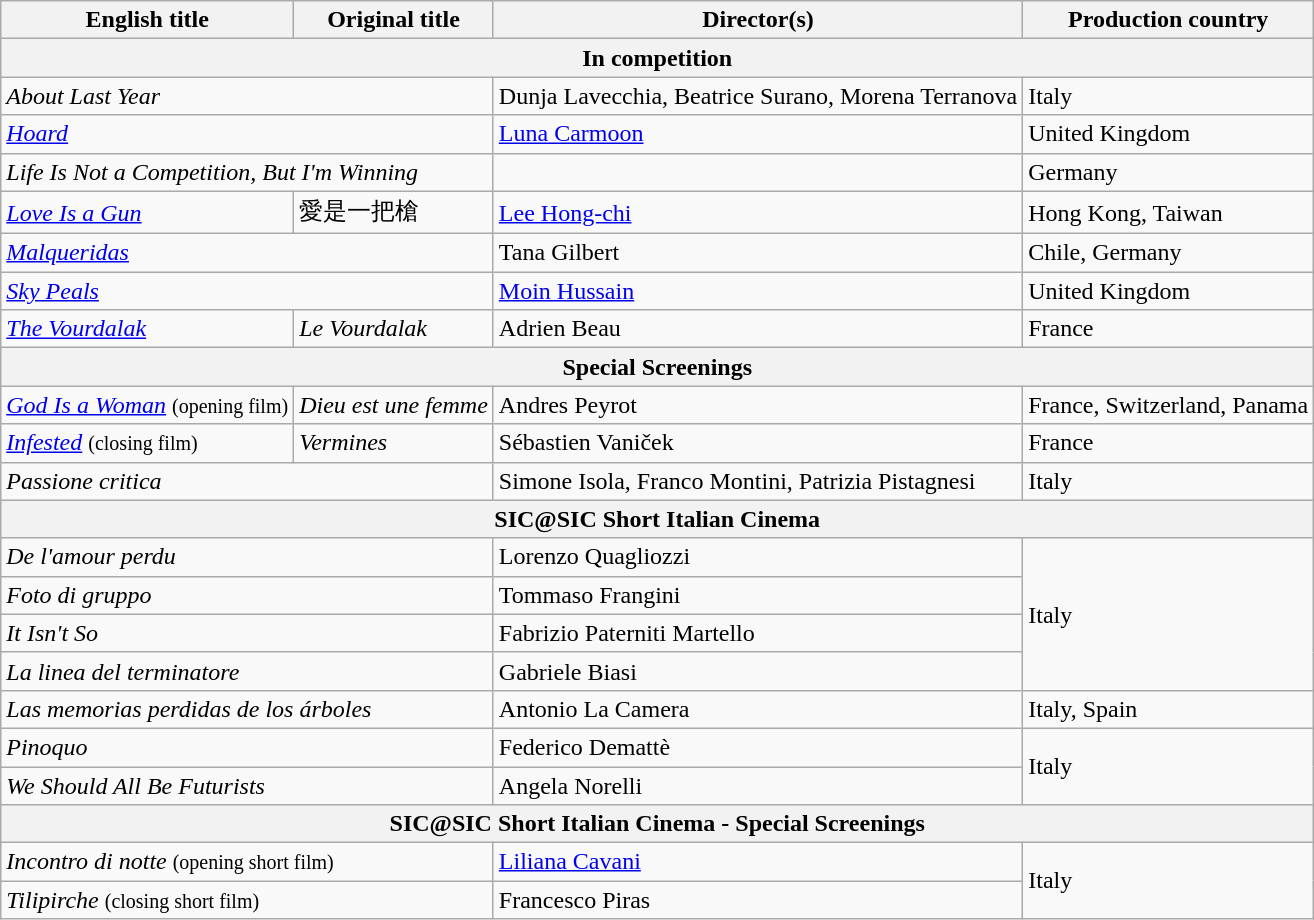<table class="wikitable">
<tr>
<th>English title</th>
<th>Original title</th>
<th>Director(s)</th>
<th>Production country</th>
</tr>
<tr>
<th colspan="4">In competition</th>
</tr>
<tr>
<td colspan="2"><em>About Last Year</em></td>
<td>Dunja Lavecchia, Beatrice Surano, Morena Terranova</td>
<td>Italy</td>
</tr>
<tr>
<td colspan="2"><em><a href='#'>Hoard</a></em></td>
<td><a href='#'>Luna Carmoon</a></td>
<td>United Kingdom</td>
</tr>
<tr>
<td colspan="2"><em>Life Is Not a Competition, But I'm Winning</em></td>
<td></td>
<td>Germany</td>
</tr>
<tr>
<td><em><a href='#'>Love Is a Gun</a></em></td>
<td>愛是一把槍</td>
<td><a href='#'>Lee Hong-chi</a></td>
<td>Hong Kong, Taiwan</td>
</tr>
<tr>
<td colspan="2"><em><a href='#'>Malqueridas</a></em></td>
<td>Tana Gilbert</td>
<td>Chile, Germany</td>
</tr>
<tr>
<td colspan="2"><em><a href='#'>Sky Peals</a></em></td>
<td><a href='#'>Moin Hussain</a></td>
<td>United Kingdom</td>
</tr>
<tr>
<td><em><a href='#'>The Vourdalak</a></em></td>
<td><em>Le Vourdalak</em></td>
<td>Adrien Beau</td>
<td>France</td>
</tr>
<tr>
<th colspan="4">Special Screenings</th>
</tr>
<tr>
<td><em><a href='#'>God Is a Woman</a></em> <small>(opening film)</small></td>
<td><em>Dieu est une femme</em></td>
<td>Andres Peyrot</td>
<td>France, Switzerland, Panama</td>
</tr>
<tr>
<td><em><a href='#'>Infested</a></em> <small>(closing film)</small></td>
<td><em>Vermines</em></td>
<td>Sébastien Vaniček</td>
<td>France</td>
</tr>
<tr>
<td colspan="2"><em>Passione critica</em></td>
<td>Simone Isola, Franco Montini, Patrizia Pistagnesi</td>
<td>Italy</td>
</tr>
<tr>
<th colspan="4">SIC@SIC Short Italian Cinema</th>
</tr>
<tr>
<td colspan="2"><em>De l'amour perdu</em></td>
<td>Lorenzo Quagliozzi</td>
<td rowspan="4">Italy</td>
</tr>
<tr>
<td colspan="2"><em>Foto di gruppo</em></td>
<td>Tommaso Frangini</td>
</tr>
<tr>
<td colspan="2"><em>It Isn't So</em></td>
<td>Fabrizio Paterniti Martello</td>
</tr>
<tr>
<td colspan="2"><em>La linea del terminatore</em></td>
<td>Gabriele Biasi</td>
</tr>
<tr>
<td colspan="2"><em>Las memorias perdidas de los árboles</em></td>
<td>Antonio La Camera</td>
<td>Italy, Spain</td>
</tr>
<tr>
<td colspan="2"><em>Pinoquo</em></td>
<td>Federico Demattè</td>
<td rowspan="2">Italy</td>
</tr>
<tr>
<td colspan="2"><em>We Should All Be Futurists</em></td>
<td>Angela Norelli</td>
</tr>
<tr>
<th colspan="4">SIC@SIC Short Italian Cinema - Special Screenings</th>
</tr>
<tr>
<td colspan="2"><em>Incontro</em> <em>di notte</em> <small>(opening short film)</small></td>
<td><a href='#'>Liliana Cavani</a></td>
<td rowspan="2">Italy</td>
</tr>
<tr>
<td colspan="2"><em>Tilipirche</em> <small>(closing short film)</small></td>
<td>Francesco Piras</td>
</tr>
</table>
